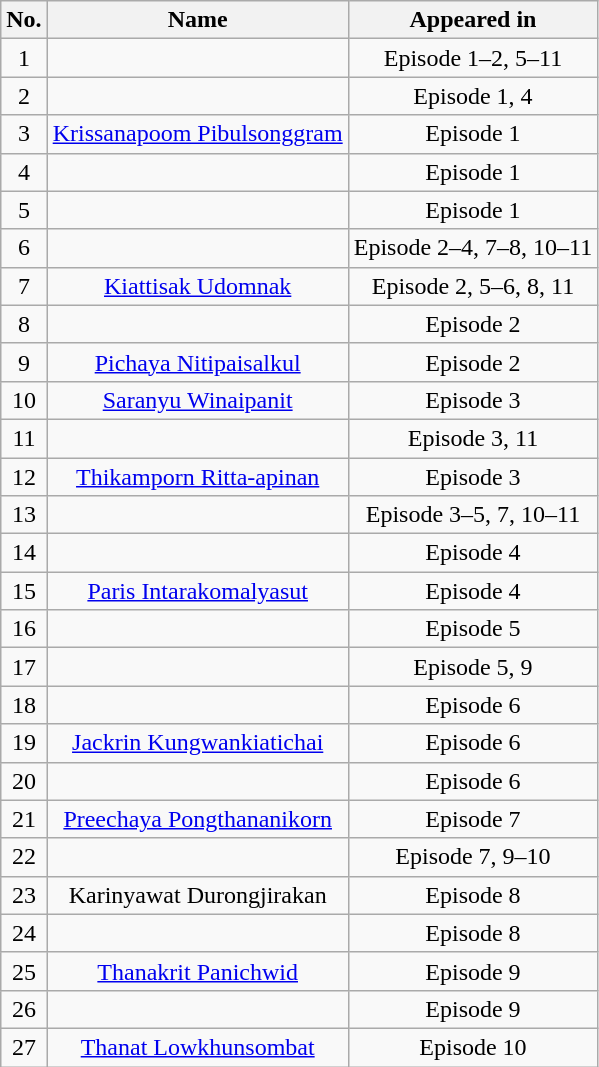<table class="wikitable" style="text-align:center;">
<tr>
<th>No.</th>
<th>Name</th>
<th>Appeared in</th>
</tr>
<tr>
<td>1</td>
<td></td>
<td>Episode 1–2, 5–11</td>
</tr>
<tr>
<td>2</td>
<td></td>
<td>Episode 1, 4</td>
</tr>
<tr>
<td>3</td>
<td><a href='#'>Krissanapoom Pibulsonggram</a></td>
<td>Episode 1</td>
</tr>
<tr>
<td>4</td>
<td></td>
<td>Episode 1</td>
</tr>
<tr>
<td>5</td>
<td></td>
<td>Episode 1</td>
</tr>
<tr>
<td>6</td>
<td></td>
<td>Episode 2–4, 7–8, 10–11</td>
</tr>
<tr>
<td>7</td>
<td><a href='#'>Kiattisak Udomnak</a></td>
<td>Episode 2, 5–6, 8, 11</td>
</tr>
<tr>
<td>8</td>
<td></td>
<td>Episode 2</td>
</tr>
<tr>
<td>9</td>
<td><a href='#'>Pichaya Nitipaisalkul</a></td>
<td>Episode 2</td>
</tr>
<tr>
<td>10</td>
<td><a href='#'>Saranyu Winaipanit</a></td>
<td>Episode 3</td>
</tr>
<tr>
<td>11</td>
<td></td>
<td>Episode 3, 11</td>
</tr>
<tr>
<td>12</td>
<td><a href='#'>Thikamporn Ritta-apinan</a></td>
<td>Episode 3</td>
</tr>
<tr>
<td>13</td>
<td></td>
<td>Episode 3–5, 7, 10–11</td>
</tr>
<tr>
<td>14</td>
<td></td>
<td>Episode 4</td>
</tr>
<tr 9>
<td>15</td>
<td><a href='#'>Paris Intarakomalyasut</a></td>
<td>Episode 4</td>
</tr>
<tr>
<td>16</td>
<td></td>
<td>Episode 5</td>
</tr>
<tr>
<td>17</td>
<td></td>
<td>Episode 5, 9</td>
</tr>
<tr>
<td>18</td>
<td></td>
<td>Episode 6</td>
</tr>
<tr>
<td>19</td>
<td><a href='#'>Jackrin Kungwankiatichai</a></td>
<td>Episode 6</td>
</tr>
<tr>
<td>20</td>
<td></td>
<td>Episode 6</td>
</tr>
<tr>
<td>21</td>
<td><a href='#'>Preechaya Pongthananikorn</a></td>
<td>Episode 7</td>
</tr>
<tr>
<td>22</td>
<td></td>
<td>Episode 7, 9–10</td>
</tr>
<tr>
<td>23</td>
<td>Karinyawat Durongjirakan</td>
<td>Episode 8</td>
</tr>
<tr>
<td>24</td>
<td></td>
<td>Episode 8</td>
</tr>
<tr>
<td>25</td>
<td><a href='#'>Thanakrit Panichwid</a></td>
<td>Episode 9</td>
</tr>
<tr>
<td>26</td>
<td></td>
<td>Episode 9</td>
</tr>
<tr>
<td>27</td>
<td><a href='#'>Thanat Lowkhunsombat</a></td>
<td>Episode 10</td>
</tr>
</table>
